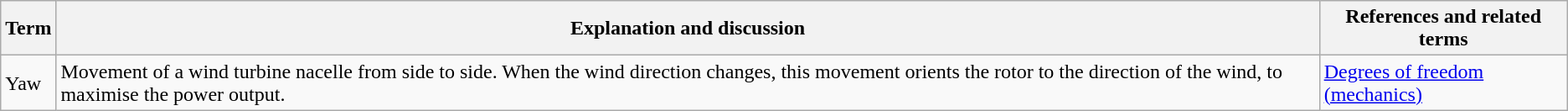<table class="wikitable">
<tr>
<th>Term</th>
<th>Explanation and discussion</th>
<th>References and related terms</th>
</tr>
<tr>
<td>Yaw</td>
<td>Movement of a wind turbine nacelle from side to side. When the wind direction changes, this movement orients the rotor to the direction of the wind, to maximise the power output.</td>
<td><a href='#'>Degrees of freedom (mechanics)</a></td>
</tr>
</table>
